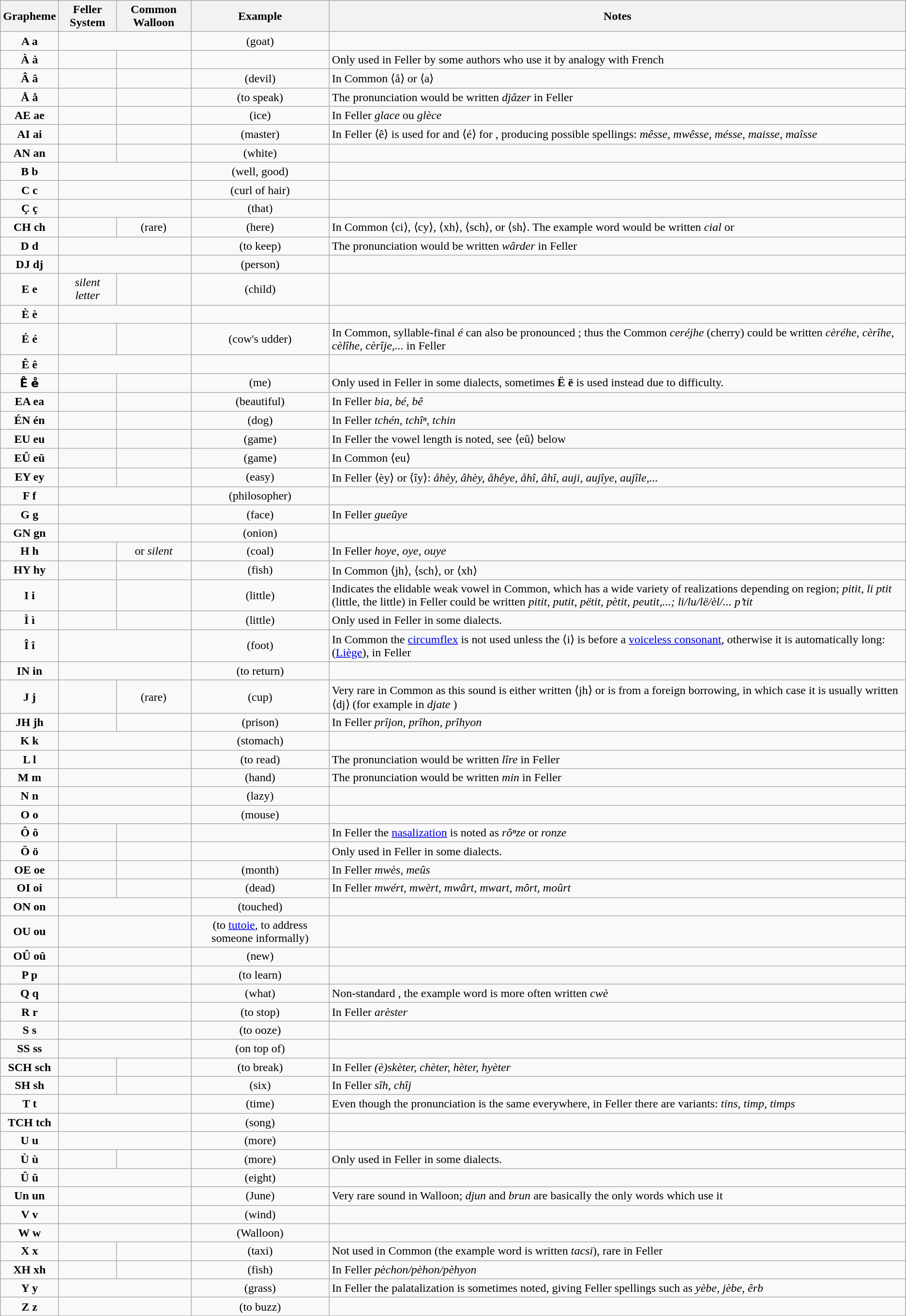<table class="wikitable" style="text-align: center">
<tr>
<th>Grapheme</th>
<th>Feller System</th>
<th>Common Walloon</th>
<th>Example</th>
<th>Notes</th>
</tr>
<tr>
<td><strong>A a</strong></td>
<td colspan="2"></td>
<td>  (goat)</td>
<td></td>
</tr>
<tr>
<td><strong>À à</strong></td>
<td></td>
<td></td>
<td> </td>
<td style="text-align:left;">Only used in Feller by some authors who use it by analogy with French</td>
</tr>
<tr>
<td><strong>Â â</strong></td>
<td></td>
<td></td>
<td>  (devil)</td>
<td style="text-align:left;">In Common ⟨å⟩ or ⟨a⟩</td>
</tr>
<tr>
<td><strong>Å å</strong></td>
<td></td>
<td></td>
<td>  (to speak)</td>
<td style="text-align:left;">The pronunciation  would be written <em>djâzer</em> in Feller</td>
</tr>
<tr>
<td><strong>AE ae</strong></td>
<td></td>
<td></td>
<td>  (ice)</td>
<td style="text-align:left;">In Feller <em>glace</em> ou <em>glèce</em></td>
</tr>
<tr>
<td><strong>AI ai</strong></td>
<td></td>
<td></td>
<td>  (master)</td>
<td style="text-align:left;">In Feller ⟨ê⟩ is used for  and ⟨é⟩ for , producing possible spellings: <em>mêsse, mwêsse, mésse, maisse, maîsse</em></td>
</tr>
<tr>
<td><strong>AN an</strong></td>
<td></td>
<td></td>
<td>  (white)</td>
<td></td>
</tr>
<tr>
<td><strong>B b</strong></td>
<td colspan="2"></td>
<td>  (well, good)</td>
<td></td>
</tr>
<tr>
<td><strong>C c</strong></td>
<td colspan="2"></td>
<td>  (curl of hair)</td>
<td></td>
</tr>
<tr>
<td><strong>Ç ç</strong></td>
<td colspan="2"></td>
<td>  (that)</td>
</tr>
<tr>
<td><strong>CH ch</strong></td>
<td></td>
<td> (rare)</td>
<td>  (here)</td>
<td style="text-align:left;">In Common ⟨ci⟩, ⟨cy⟩, ⟨xh⟩, ⟨sch⟩, or ⟨sh⟩. The example word would be written <em>cial</em>  or </td>
</tr>
<tr>
<td><strong>D d</strong></td>
<td colspan="2"></td>
<td>  (to keep)</td>
<td style="text-align:left;">The pronunciation  would be written <em>wârder</em> in Feller</td>
</tr>
<tr>
<td><strong>DJ dj</strong></td>
<td colspan="2"></td>
<td>  (person)</td>
<td></td>
</tr>
<tr>
<td><strong>E e</strong></td>
<td><em>silent letter</em></td>
<td></td>
<td>  (child)</td>
<td></td>
</tr>
<tr>
<td><strong>È è</strong></td>
<td colspan="2"></td>
<td></td>
</tr>
<tr>
<td><strong>É é</strong></td>
<td></td>
<td></td>
<td>  (cow's udder)</td>
<td style="text-align:left;">In Common, syllable-final <em>é</em> can also be pronounced ; thus the Common <em>ceréjhe</em> (cherry) could be written <em>cèréhe, cèrîhe, cèlîhe, cèrîje,...</em> in Feller</td>
</tr>
<tr>
<td><strong>Ê ê</strong></td>
<td colspan="2"></td>
<td></td>
</tr>
<tr>
<td><strong>E̊ e̊</strong></td>
<td></td>
<td></td>
<td>  (me)</td>
<td style="text-align:left;">Only used in Feller in some dialects, sometimes <strong>Ë ë</strong> is used instead due to difficulty.</td>
</tr>
<tr>
<td><strong>EA ea</strong></td>
<td></td>
<td></td>
<td>  (beautiful)</td>
<td style="text-align:left;">In Feller <em>bia, bé, bê</em></td>
</tr>
<tr>
<td><strong>ÉN én</strong></td>
<td></td>
<td></td>
<td>  (dog)</td>
<td style="text-align:left;">In Feller <em>tchén, tchîⁿ, tchin</em></td>
</tr>
<tr>
<td><strong>EU eu</strong></td>
<td></td>
<td></td>
<td>  (game)</td>
<td style="text-align:left;">In Feller the vowel length is noted, see ⟨eû⟩ below</td>
</tr>
<tr>
<td><strong>EÛ eû</strong></td>
<td></td>
<td></td>
<td>  (game)</td>
<td style="text-align:left;">In Common ⟨eu⟩</td>
</tr>
<tr>
<td><strong>EY ey</strong></td>
<td></td>
<td></td>
<td>  (easy)</td>
<td style="text-align:left;">In Feller ⟨èy⟩ or ⟨îy⟩: <em>åhèy, âhèy, åhêye, åhî, âhî, auji, aujîye, aujîle,...</em></td>
</tr>
<tr>
<td><strong>F f</strong></td>
<td colspan="2"></td>
<td>  (philosopher)</td>
<td></td>
</tr>
<tr>
<td><strong>G g</strong></td>
<td colspan="2"></td>
<td>  (face)</td>
<td style="text-align:left;">In Feller <em>gueûye</em></td>
</tr>
<tr>
<td><strong>GN gn</strong></td>
<td colspan="2"></td>
<td>  (onion)</td>
<td></td>
</tr>
<tr>
<td><strong>H h</strong></td>
<td></td>
<td> or <em>silent</em></td>
<td>  (coal)</td>
<td style="text-align:left;">In Feller <em>hoye, oye, ouye</em></td>
</tr>
<tr>
<td><strong>HY hy</strong></td>
<td></td>
<td></td>
<td>  (fish)</td>
<td style="text-align:left;">In Common ⟨jh⟩, ⟨sch⟩, or ⟨xh⟩</td>
</tr>
<tr>
<td><strong>I i</strong></td>
<td></td>
<td></td>
<td>  (little)</td>
<td style="text-align:left;">Indicates the elidable weak vowel in Common, which has a wide variety of realizations depending on region; <em>pitit, li ptit</em> (little, the little) in Feller could be written <em>pitit, putit, pëtit, pètit, peutit,...; li/lu/lë/èl/... p’tit</em></td>
</tr>
<tr>
<td><strong>Ì ì</strong></td>
<td></td>
<td></td>
<td>  (little)</td>
<td style="text-align:left;">Only used in Feller in some dialects.</td>
</tr>
<tr>
<td><strong>Î î</strong></td>
<td colspan="2"></td>
<td>  (foot)</td>
<td style="text-align:left;">In Common the <a href='#'>circumflex</a> is not used unless the ⟨i⟩ is before a <a href='#'>voiceless consonant</a>, otherwise it is automatically long:   (<a href='#'>Liège</a>), in Feller </td>
</tr>
<tr>
<td><strong>IN in</strong></td>
<td colspan="2"></td>
<td>  (to return)</td>
<td></td>
</tr>
<tr>
<td><strong>J j</strong></td>
<td></td>
<td> (rare)</td>
<td>  (cup)</td>
<td style="text-align:left;">Very rare in Common as this sound is either written ⟨jh⟩ or is from a foreign borrowing, in which case it is usually written ⟨dj⟩ (for example in <em>djate</em> )</td>
</tr>
<tr>
<td><strong>JH jh</strong></td>
<td></td>
<td></td>
<td>  (prison)</td>
<td style="text-align:left;">In Feller <em>prîjon, prîhon, prîhyon</em></td>
</tr>
<tr>
<td><strong>K k</strong></td>
<td colspan="2"></td>
<td>  (stomach)</td>
</tr>
<tr>
<td><strong>L l</strong></td>
<td colspan="2"></td>
<td>  (to read)</td>
<td style="text-align:left;">The pronunciation  would be written <em>lîre</em> in Feller</td>
</tr>
<tr>
<td><strong>M m</strong></td>
<td colspan="2"></td>
<td>  (hand)</td>
<td style="text-align:left;">The pronunciation  would be written <em>min</em> in Feller</td>
</tr>
<tr>
<td><strong>N n</strong></td>
<td colspan="2"></td>
<td>  (lazy)</td>
<td style="text-align:left;"></td>
</tr>
<tr>
<td><strong>O o</strong></td>
<td colspan="2"></td>
<td>  (mouse)</td>
<td style="text-align:left;"></td>
</tr>
<tr>
<td><strong>Ô ô</strong></td>
<td></td>
<td></td>
<td> </td>
<td style="text-align:left;">In Feller the <a href='#'>nasalization</a> is noted as <em>rôⁿze</em> or <em>ronze</em></td>
</tr>
<tr>
<td><strong>Ö ö</strong></td>
<td></td>
<td></td>
<td> </td>
<td style="text-align:left;">Only used in Feller in some dialects. </td>
</tr>
<tr>
<td><strong>OE oe</strong></td>
<td></td>
<td></td>
<td>  (month)</td>
<td style="text-align:left;">In Feller <em>mwès, meûs</em></td>
</tr>
<tr>
<td><strong>OI oi</strong></td>
<td></td>
<td></td>
<td>  (dead)</td>
<td style="text-align:left;">In Feller <em>mwért, mwèrt, mwârt, mwart, môrt, moûrt</em></td>
</tr>
<tr>
<td><strong>ON on</strong></td>
<td colspan="2"></td>
<td>  (touched)</td>
<td style="text-align:left;"></td>
</tr>
<tr>
<td><strong>OU ou</strong></td>
<td colspan="2"></td>
<td>  (to <a href='#'>tutoie</a>, to address someone informally)</td>
<td style="text-align:left;"></td>
</tr>
<tr>
<td><strong>OÛ oû</strong></td>
<td colspan="2"></td>
<td>  (new)</td>
<td style="text-align:left;"></td>
</tr>
<tr>
<td><strong>P p</strong></td>
<td colspan="2"></td>
<td>  (to learn)</td>
<td style="text-align:left;"></td>
</tr>
<tr>
<td><strong>Q q</strong></td>
<td colspan="2"></td>
<td>  (what)</td>
<td style="text-align:left;">Non-standard , the example word is more often written <em>cwè</em></td>
</tr>
<tr>
<td><strong>R r</strong></td>
<td colspan="2"></td>
<td>  (to stop)</td>
<td style="text-align:left;">In Feller <em>arèster</em></td>
</tr>
<tr>
<td><strong>S s</strong></td>
<td colspan="2"></td>
<td>  (to ooze)</td>
<td style="text-align:left;"></td>
</tr>
<tr>
<td><strong>SS ss</strong></td>
<td colspan="2"></td>
<td>  (on top of)</td>
<td style="text-align:left;"></td>
</tr>
<tr>
<td><strong>SCH sch</strong></td>
<td></td>
<td></td>
<td>  (to break)</td>
<td style="text-align:left;">In Feller <em>(è)skèter, chèter, hèter, hyèter</em></td>
</tr>
<tr>
<td><strong>SH sh</strong></td>
<td></td>
<td></td>
<td>  (six)</td>
<td style="text-align:left;">In Feller <em>sîh, chîj</em></td>
</tr>
<tr>
<td><strong>T t</strong></td>
<td colspan="2"></td>
<td>  (time)</td>
<td style="text-align:left;">Even though the pronunciation is the same everywhere, in Feller there are variants: <em>tins, timp, timps</em></td>
</tr>
<tr>
<td><strong>TCH tch</strong></td>
<td colspan="2"></td>
<td>  (song)</td>
<td style="text-align:left;"></td>
</tr>
<tr>
<td><strong>U u</strong></td>
<td colspan="2"></td>
<td>  (more)</td>
<td style="text-align:left;"></td>
</tr>
<tr>
<td><strong>Ù ù</strong></td>
<td></td>
<td></td>
<td>  (more)</td>
<td style="text-align:left;">Only used in Feller in some dialects.</td>
</tr>
<tr>
<td><strong>Û û</strong></td>
<td colspan="2"></td>
<td>  (eight)</td>
<td style="text-align:left;"></td>
</tr>
<tr>
<td><strong>Un un</strong></td>
<td colspan="2"></td>
<td>  (June)</td>
<td style="text-align:left;">Very rare sound in Walloon; <em>djun</em> and <em>brun</em> are basically the only words which use it</td>
</tr>
<tr>
<td><strong>V v</strong></td>
<td colspan="2"></td>
<td>  (wind)</td>
<td style="text-align:left;"></td>
</tr>
<tr>
<td><strong>W w</strong></td>
<td colspan="2"></td>
<td>  (Walloon)</td>
<td style="text-align:left;"></td>
</tr>
<tr>
<td><strong>X x</strong></td>
<td></td>
<td></td>
<td>  (taxi)</td>
<td style="text-align:left;">Not used in Common (the example word is written <em>tacsi</em>), rare in Feller</td>
</tr>
<tr>
<td><strong>XH xh</strong></td>
<td></td>
<td></td>
<td>  (fish)</td>
<td style="text-align:left;">In Feller <em>pèchon/pèhon/pèhyon</em></td>
</tr>
<tr>
<td><strong>Y y</strong></td>
<td colspan="2"></td>
<td>  (grass)</td>
<td style="text-align:left;">In Feller the palatalization is sometimes noted, giving Feller spellings such as <em>yèbe, jèbe, êrb</em></td>
</tr>
<tr>
<td><strong>Z z</strong></td>
<td colspan="2"></td>
<td>  (to buzz)</td>
<td style="text-align:left;"></td>
</tr>
</table>
